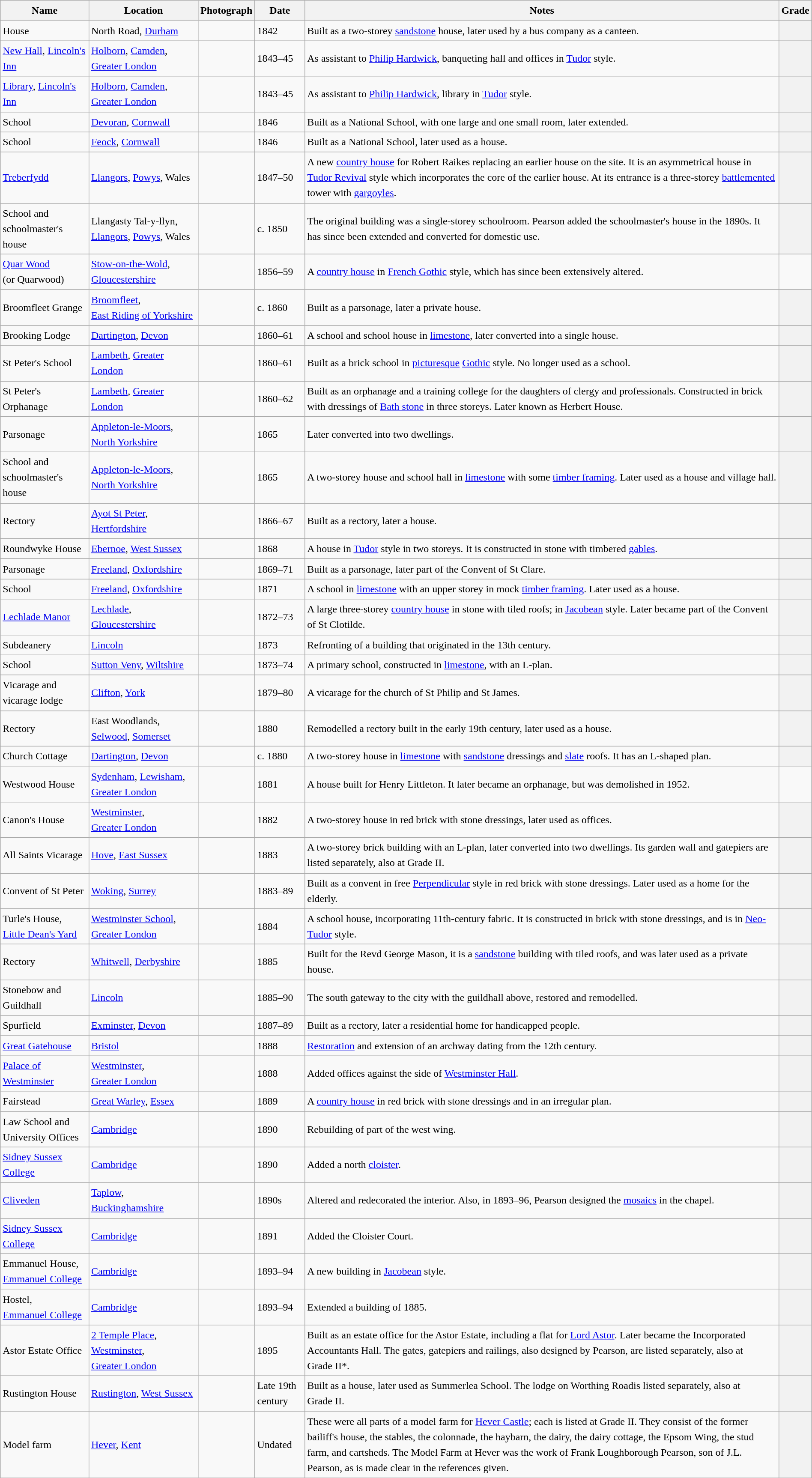<table class="wikitable sortable plainrowheaders" style="width:100%;border:0px;text-align:left;line-height:150%;">
<tr>
<th style="col" style="width:120px">Name</th>
<th style="col" style="width:150px">Location</th>
<th style="col" style="width:100px" class="unsortable">Photograph</th>
<th style="col" style="width:80px">Date</th>
<th scope="col" class="unsortable">Notes</th>
<th style="col" style="width:24px">Grade</th>
</tr>
<tr>
<td>House</td>
<td>North Road, <a href='#'>Durham</a><br><small></small></td>
<td></td>
<td>1842</td>
<td>Built as a two-storey <a href='#'>sandstone</a> house, later used by a bus company as a canteen.</td>
<th></th>
</tr>
<tr>
<td><a href='#'>New Hall</a>, <a href='#'>Lincoln's Inn</a></td>
<td><a href='#'>Holborn</a>, <a href='#'>Camden</a>,<br><a href='#'>Greater London</a><br><small></small></td>
<td></td>
<td>1843–45</td>
<td>As assistant to <a href='#'>Philip Hardwick</a>, banqueting hall and offices in <a href='#'>Tudor</a> style.</td>
<th></th>
</tr>
<tr>
<td><a href='#'>Library</a>, <a href='#'>Lincoln's Inn</a></td>
<td><a href='#'>Holborn</a>, <a href='#'>Camden</a>,<br><a href='#'>Greater London</a><br><small></small></td>
<td></td>
<td>1843–45</td>
<td>As assistant to <a href='#'>Philip Hardwick</a>, library in <a href='#'>Tudor</a> style.</td>
<th></th>
</tr>
<tr>
<td>School</td>
<td><a href='#'>Devoran</a>, <a href='#'>Cornwall</a><br><small></small></td>
<td></td>
<td>1846</td>
<td>Built as a National School, with one large and one small room, later extended.</td>
<th></th>
</tr>
<tr>
<td>School</td>
<td><a href='#'>Feock</a>, <a href='#'>Cornwall</a><br><small></small></td>
<td></td>
<td>1846</td>
<td>Built as a National School, later used as a house.</td>
<th></th>
</tr>
<tr>
<td><a href='#'>Treberfydd</a></td>
<td><a href='#'>Llangors</a>, <a href='#'>Powys</a>, Wales<br><small></small></td>
<td></td>
<td>1847–50</td>
<td>A new <a href='#'>country house</a> for Robert Raikes replacing an earlier house on the site.  It is an asymmetrical house in <a href='#'>Tudor Revival</a> style which incorporates the core of the earlier house.  At its entrance is a three-storey <a href='#'>battlemented</a> tower with <a href='#'>gargoyles</a>.</td>
<th></th>
</tr>
<tr>
<td>School and schoolmaster's house</td>
<td>Llangasty Tal-y-llyn,  <a href='#'>Llangors</a>, <a href='#'>Powys</a>, Wales<br><small></small></td>
<td></td>
<td>c. 1850</td>
<td>The original building was a single-storey schoolroom.  Pearson added the schoolmaster's house in the 1890s.  It has since been extended and converted for domestic use.</td>
<th></th>
</tr>
<tr>
<td><a href='#'>Quar Wood</a><br>(or Quarwood)</td>
<td><a href='#'>Stow-on-the-Wold</a>, <a href='#'>Gloucestershire</a><br><small></small></td>
<td></td>
<td>1856–59</td>
<td>A <a href='#'>country house</a> in <a href='#'>French Gothic</a> style, which has since been extensively altered.</td>
<td></td>
</tr>
<tr>
<td>Broomfleet Grange</td>
<td><a href='#'>Broomfleet</a>,<br><a href='#'>East Riding of Yorkshire</a><br><small></small></td>
<td></td>
<td>c. 1860</td>
<td>Built as a parsonage, later a private house.</td>
<th></th>
</tr>
<tr>
<td>Brooking Lodge</td>
<td><a href='#'>Dartington</a>, <a href='#'>Devon</a><br><small></small></td>
<td></td>
<td>1860–61</td>
<td>A school and school house in <a href='#'>limestone</a>, later converted into a single house.</td>
<th></th>
</tr>
<tr>
<td>St Peter's School</td>
<td><a href='#'>Lambeth</a>, <a href='#'>Greater London</a><br><small></small></td>
<td></td>
<td>1860–61</td>
<td>Built as a brick school in <a href='#'>picturesque</a> <a href='#'>Gothic</a> style.  No longer used as a school.</td>
<th></th>
</tr>
<tr>
<td>St Peter's Orphanage</td>
<td><a href='#'>Lambeth</a>, <a href='#'>Greater London</a><br><small></small></td>
<td></td>
<td>1860–62</td>
<td>Built as an orphanage and a training college for the daughters of clergy and professionals.  Constructed in brick with dressings of <a href='#'>Bath stone</a> in three storeys.  Later known as Herbert House.</td>
<th></th>
</tr>
<tr>
<td>Parsonage</td>
<td><a href='#'>Appleton-le-Moors</a>,<br><a href='#'>North Yorkshire</a><br><small></small></td>
<td></td>
<td>1865</td>
<td>Later converted into two dwellings.</td>
<th></th>
</tr>
<tr>
<td>School and schoolmaster's house</td>
<td><a href='#'>Appleton-le-Moors</a>,<br><a href='#'>North Yorkshire</a><br><small></small></td>
<td></td>
<td>1865</td>
<td>A two-storey house and school hall in <a href='#'>limestone</a> with some <a href='#'>timber framing</a>.  Later used as a house and village hall.</td>
<th></th>
</tr>
<tr>
<td>Rectory</td>
<td><a href='#'>Ayot St Peter</a>, <a href='#'>Hertfordshire</a><br><small></small></td>
<td></td>
<td>1866–67</td>
<td>Built as a rectory, later a house.</td>
<th></th>
</tr>
<tr>
<td>Roundwyke House</td>
<td><a href='#'>Ebernoe</a>, <a href='#'>West Sussex</a><br><small></small></td>
<td></td>
<td>1868</td>
<td>A house in <a href='#'>Tudor</a> style in two storeys.  It is constructed in stone with timbered <a href='#'>gables</a>.</td>
<th></th>
</tr>
<tr>
<td>Parsonage</td>
<td><a href='#'>Freeland</a>, <a href='#'>Oxfordshire</a><br><small></small></td>
<td></td>
<td>1869–71</td>
<td>Built as a parsonage, later part of the Convent of St Clare.</td>
<th></th>
</tr>
<tr>
<td>School</td>
<td><a href='#'>Freeland</a>, <a href='#'>Oxfordshire</a><br><small></small></td>
<td></td>
<td>1871</td>
<td>A school in <a href='#'>limestone</a> with an upper storey in mock <a href='#'>timber framing</a>.  Later used as a house.</td>
<th></th>
</tr>
<tr>
<td><a href='#'>Lechlade Manor</a></td>
<td><a href='#'>Lechlade</a>, <a href='#'>Gloucestershire</a><br><small></small></td>
<td></td>
<td>1872–73</td>
<td>A large three-storey <a href='#'>country house</a> in stone with tiled roofs;  in <a href='#'>Jacobean</a> style.  Later became part of the Convent of St Clotilde.</td>
<th></th>
</tr>
<tr>
<td>Subdeanery</td>
<td><a href='#'>Lincoln</a><br><small></small></td>
<td></td>
<td>1873</td>
<td>Refronting of a building that originated in the 13th century.</td>
<th></th>
</tr>
<tr>
<td>School</td>
<td><a href='#'>Sutton Veny</a>, <a href='#'>Wiltshire</a><br><small></small></td>
<td></td>
<td>1873–74</td>
<td>A primary school, constructed in <a href='#'>limestone</a>, with an L-plan.</td>
<th></th>
</tr>
<tr>
<td>Vicarage and vicarage lodge</td>
<td><a href='#'>Clifton</a>, <a href='#'>York</a><br><small></small></td>
<td></td>
<td>1879–80</td>
<td>A vicarage for the church of St Philip and St James.</td>
<th></th>
</tr>
<tr>
<td>Rectory</td>
<td>East Woodlands, <a href='#'>Selwood</a>, <a href='#'>Somerset</a><br><small></small></td>
<td></td>
<td>1880</td>
<td>Remodelled a rectory built in the early 19th century, later used as a house.</td>
<th></th>
</tr>
<tr>
<td>Church Cottage</td>
<td><a href='#'>Dartington</a>, <a href='#'>Devon</a><br><small></small></td>
<td></td>
<td>c. 1880</td>
<td>A two-storey house in <a href='#'>limestone</a> with <a href='#'>sandstone</a> dressings and <a href='#'>slate</a> roofs.  It has an L-shaped plan.</td>
<th></th>
</tr>
<tr>
<td>Westwood House</td>
<td><a href='#'>Sydenham</a>, <a href='#'>Lewisham</a>,<br><a href='#'>Greater London</a><br><small></small></td>
<td></td>
<td>1881</td>
<td>A house built for Henry Littleton.  It later became an orphanage, but was demolished in 1952.</td>
<td></td>
</tr>
<tr>
<td>Canon's House</td>
<td><a href='#'>Westminster</a>,<br><a href='#'>Greater London</a><br><small></small></td>
<td></td>
<td>1882</td>
<td>A two-storey house in red brick with stone dressings, later used as offices.</td>
<th></th>
</tr>
<tr>
<td>All Saints Vicarage</td>
<td><a href='#'>Hove</a>, <a href='#'>East Sussex</a><br><small></small></td>
<td></td>
<td>1883</td>
<td>A two-storey brick building with an L-plan, later converted into two dwellings.  Its garden wall and gatepiers are listed separately, also at Grade II.</td>
<th></th>
</tr>
<tr>
<td>Convent of St Peter</td>
<td><a href='#'>Woking</a>, <a href='#'>Surrey</a><br><small></small></td>
<td></td>
<td>1883–89</td>
<td>Built as a convent in free <a href='#'>Perpendicular</a> style in red brick with stone dressings.  Later used as a home for the elderly.</td>
<th></th>
</tr>
<tr>
<td>Turle's House,<br><a href='#'>Little Dean's Yard</a></td>
<td><a href='#'>Westminster School</a>, <a href='#'>Greater London</a><br><small></small></td>
<td></td>
<td>1884</td>
<td>A school house, incorporating 11th-century fabric.  It is constructed in brick with stone dressings, and is in <a href='#'>Neo-Tudor</a> style.</td>
<th></th>
</tr>
<tr>
<td>Rectory</td>
<td><a href='#'>Whitwell</a>, <a href='#'>Derbyshire</a><br><small></small></td>
<td></td>
<td>1885</td>
<td>Built for the Revd George Mason, it is a <a href='#'>sandstone</a> building with tiled roofs, and was later used as a private house.</td>
<th></th>
</tr>
<tr>
<td>Stonebow and Guildhall</td>
<td><a href='#'>Lincoln</a><br><small></small></td>
<td></td>
<td>1885–90</td>
<td>The south gateway to the city with the guildhall above, restored and remodelled.</td>
<th></th>
</tr>
<tr>
<td>Spurfield</td>
<td><a href='#'>Exminster</a>, <a href='#'>Devon</a><br><small></small></td>
<td></td>
<td>1887–89</td>
<td>Built as a rectory, later a residential home for handicapped people.</td>
<th></th>
</tr>
<tr>
<td><a href='#'>Great Gatehouse</a></td>
<td><a href='#'>Bristol</a><br><small></small></td>
<td></td>
<td>1888</td>
<td><a href='#'>Restoration</a> and extension of an archway dating from the 12th century.</td>
<th></th>
</tr>
<tr>
<td><a href='#'>Palace of Westminster</a></td>
<td><a href='#'>Westminster</a>,<br><a href='#'>Greater London</a><br><small></small></td>
<td></td>
<td>1888</td>
<td>Added offices against the side of <a href='#'>Westminster Hall</a>.</td>
<th></th>
</tr>
<tr>
<td>Fairstead</td>
<td><a href='#'>Great Warley</a>, <a href='#'>Essex</a><br><small></small></td>
<td></td>
<td>1889</td>
<td>A <a href='#'>country house</a> in red brick with stone dressings and in an irregular plan.</td>
<th></th>
</tr>
<tr>
<td>Law School and University Offices</td>
<td><a href='#'>Cambridge</a><br><small></small></td>
<td></td>
<td>1890</td>
<td>Rebuilding of part of the west wing.</td>
<th></th>
</tr>
<tr>
<td><a href='#'>Sidney Sussex College</a></td>
<td><a href='#'>Cambridge</a><br><small></small></td>
<td></td>
<td>1890</td>
<td>Added a north <a href='#'>cloister</a>.</td>
<th></th>
</tr>
<tr>
<td><a href='#'>Cliveden</a></td>
<td><a href='#'>Taplow</a>, <a href='#'>Buckinghamshire</a><br><small></small></td>
<td></td>
<td>1890s</td>
<td>Altered and redecorated the interior.  Also, in 1893–96, Pearson designed the <a href='#'>mosaics</a> in the chapel.</td>
<th></th>
</tr>
<tr>
<td><a href='#'>Sidney Sussex College</a></td>
<td><a href='#'>Cambridge</a><br><small></small></td>
<td></td>
<td>1891</td>
<td>Added the Cloister Court.</td>
<th></th>
</tr>
<tr>
<td>Emmanuel House,<br><a href='#'>Emmanuel College</a></td>
<td><a href='#'>Cambridge</a><br><small></small></td>
<td></td>
<td>1893–94</td>
<td>A new building in <a href='#'>Jacobean</a> style.</td>
<th></th>
</tr>
<tr>
<td>Hostel,<br><a href='#'>Emmanuel College</a></td>
<td><a href='#'>Cambridge</a><br><small></small></td>
<td></td>
<td>1893–94</td>
<td>Extended a building of 1885.</td>
<th></th>
</tr>
<tr>
<td>Astor Estate Office</td>
<td><a href='#'>2 Temple Place</a>, <a href='#'>Westminster</a>,<br><a href='#'>Greater London</a><br><small></small></td>
<td></td>
<td>1895</td>
<td>Built as an estate office for the Astor Estate, including a flat for <a href='#'>Lord Astor</a>.  Later became the Incorporated Accountants Hall.  The gates, gatepiers and railings, also designed by Pearson, are listed separately, also at Grade II*.</td>
<th></th>
</tr>
<tr>
<td>Rustington House</td>
<td><a href='#'>Rustington</a>, <a href='#'>West Sussex</a><br><small></small></td>
<td></td>
<td>Late 19th century</td>
<td>Built as a house, later used as Summerlea School.  The lodge on Worthing Roadis listed separately, also at Grade II.</td>
<th></th>
</tr>
<tr>
<td>Model farm</td>
<td><a href='#'>Hever</a>, <a href='#'>Kent</a><br><small></small></td>
<td></td>
<td>Undated</td>
<td>These were all parts of a model farm for <a href='#'>Hever Castle</a>; each is listed at Grade II.  They consist of the former bailiff's house, the stables, the colonnade, the haybarn, the dairy, the dairy cottage, the Epsom Wing, the stud farm, and cartsheds. The Model Farm at Hever was the work of Frank Loughborough Pearson, son of J.L. Pearson, as is made clear in the references given.</td>
<th></th>
</tr>
<tr>
</tr>
</table>
